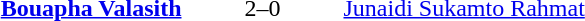<table>
<tr>
<th width=400></th>
<th width=100></th>
<th width=400></th>
</tr>
<tr>
<td align=right><strong><a href='#'>Bouapha Valasith</a> </strong></td>
<td align=center>2–0</td>
<td> <a href='#'>Junaidi Sukamto Rahmat</a></td>
</tr>
</table>
